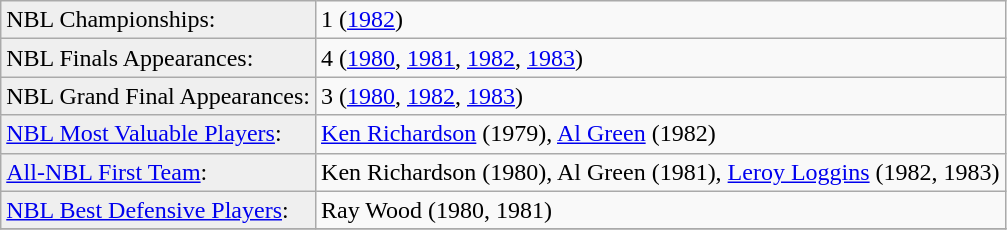<table class="wikitable">
<tr align=left>
<td style="background:#efefef;">NBL Championships:</td>
<td>1 (<a href='#'>1982</a>)</td>
</tr>
<tr>
<td style="background:#efefef;">NBL Finals Appearances:</td>
<td>4 (<a href='#'>1980</a>, <a href='#'>1981</a>, <a href='#'>1982</a>, <a href='#'>1983</a>)</td>
</tr>
<tr>
<td style="background:#efefef;">NBL Grand Final Appearances:</td>
<td>3 (<a href='#'>1980</a>, <a href='#'>1982</a>, <a href='#'>1983</a>)</td>
</tr>
<tr>
<td style="background:#efefef;"><a href='#'>NBL Most Valuable Players</a>:</td>
<td><a href='#'>Ken Richardson</a> (1979), <a href='#'>Al Green</a> (1982)</td>
</tr>
<tr>
<td style="background:#efefef;"><a href='#'>All-NBL First Team</a>:</td>
<td>Ken Richardson (1980), Al Green (1981), <a href='#'>Leroy Loggins</a> (1982, 1983)</td>
</tr>
<tr>
<td style="background:#efefef;"><a href='#'>NBL Best Defensive Players</a>:</td>
<td>Ray Wood (1980, 1981)</td>
</tr>
<tr>
</tr>
</table>
